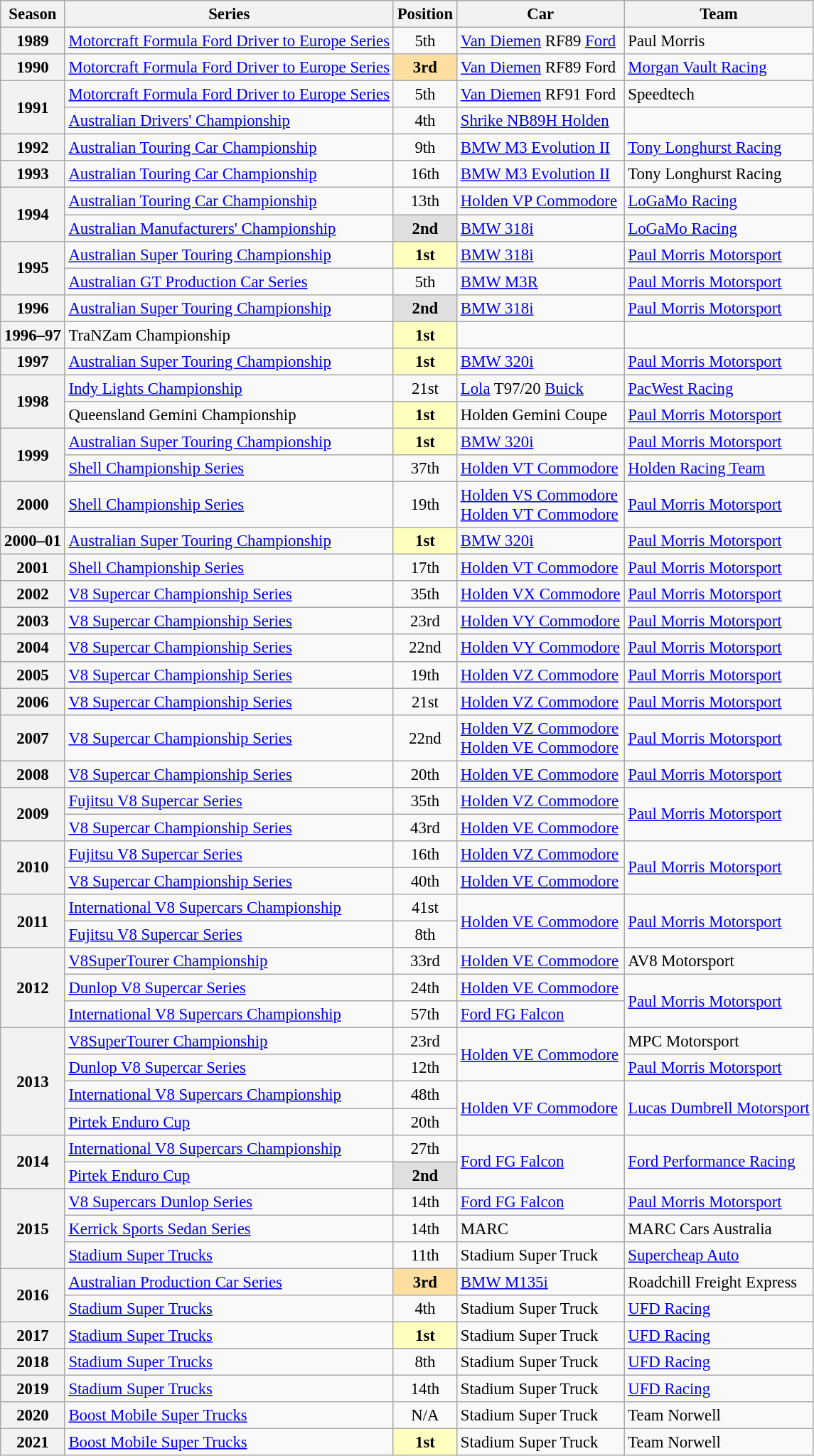<table class="wikitable" style="font-size: 95%;">
<tr>
<th>Season</th>
<th>Series</th>
<th>Position</th>
<th>Car</th>
<th>Team</th>
</tr>
<tr>
<th>1989</th>
<td><a href='#'>Motorcraft Formula Ford Driver to Europe Series</a></td>
<td align="center">5th</td>
<td><a href='#'>Van Diemen</a> RF89 <a href='#'>Ford</a></td>
<td>Paul Morris</td>
</tr>
<tr>
<th>1990</th>
<td><a href='#'>Motorcraft Formula Ford Driver to Europe Series</a></td>
<td align="center" style="background:#ffdf9f;"><strong>3rd</strong></td>
<td><a href='#'>Van Diemen</a> RF89 Ford</td>
<td><a href='#'>Morgan Vault Racing</a></td>
</tr>
<tr>
<th rowspan=2>1991</th>
<td><a href='#'>Motorcraft Formula Ford Driver to Europe Series</a></td>
<td align="center">5th</td>
<td><a href='#'>Van Diemen</a> RF91 Ford</td>
<td>Speedtech</td>
</tr>
<tr>
<td><a href='#'>Australian Drivers' Championship</a></td>
<td align="center">4th</td>
<td><a href='#'>Shrike NB89H Holden</a></td>
<td></td>
</tr>
<tr>
<th>1992</th>
<td><a href='#'>Australian Touring Car Championship</a></td>
<td align="center">9th</td>
<td><a href='#'>BMW M3 Evolution II</a></td>
<td><a href='#'>Tony Longhurst Racing</a></td>
</tr>
<tr>
<th>1993</th>
<td><a href='#'>Australian Touring Car Championship</a></td>
<td align="center">16th</td>
<td><a href='#'>BMW M3 Evolution II</a></td>
<td>Tony Longhurst Racing</td>
</tr>
<tr>
<th rowspan=2>1994</th>
<td><a href='#'>Australian Touring Car Championship</a></td>
<td align="center">13th</td>
<td><a href='#'>Holden VP Commodore</a></td>
<td><a href='#'>LoGaMo Racing</a></td>
</tr>
<tr>
<td><a href='#'>Australian Manufacturers' Championship</a></td>
<td align="center" style="background:#dfdfdf;"><strong>2nd</strong></td>
<td><a href='#'>BMW 318i</a></td>
<td><a href='#'>LoGaMo Racing</a></td>
</tr>
<tr>
<th rowspan=2>1995</th>
<td><a href='#'>Australian Super Touring Championship</a></td>
<td align="center" style="background:#ffffbf;"><strong>1st</strong></td>
<td><a href='#'>BMW 318i</a></td>
<td><a href='#'>Paul Morris Motorsport</a></td>
</tr>
<tr>
<td><a href='#'>Australian GT Production Car Series</a></td>
<td align="center">5th</td>
<td><a href='#'>BMW M3R</a></td>
<td><a href='#'>Paul Morris Motorsport</a></td>
</tr>
<tr>
<th>1996</th>
<td><a href='#'>Australian Super Touring Championship</a></td>
<td align="center" style="background:#dfdfdf;"><strong>2nd</strong></td>
<td><a href='#'>BMW 318i</a></td>
<td><a href='#'>Paul Morris Motorsport</a></td>
</tr>
<tr>
<th>1996–97</th>
<td>TraNZam Championship</td>
<td align="center" style="background:#ffffbf;"><strong>1st</strong></td>
<td></td>
<td></td>
</tr>
<tr>
<th>1997</th>
<td><a href='#'>Australian Super Touring Championship</a></td>
<td align="center" style="background:#ffffbf;"><strong>1st</strong></td>
<td><a href='#'>BMW 320i</a></td>
<td><a href='#'>Paul Morris Motorsport</a></td>
</tr>
<tr>
<th rowspan=2>1998</th>
<td><a href='#'>Indy Lights Championship</a></td>
<td align="center">21st</td>
<td><a href='#'>Lola</a> T97/20 <a href='#'>Buick</a></td>
<td><a href='#'>PacWest Racing</a></td>
</tr>
<tr>
<td>Queensland Gemini Championship</td>
<td align="center" style="background:#ffffbf;"><strong>1st</strong></td>
<td>Holden Gemini Coupe</td>
<td><a href='#'>Paul Morris Motorsport</a></td>
</tr>
<tr>
<th rowspan=2>1999</th>
<td><a href='#'>Australian Super Touring Championship</a></td>
<td align="center" style="background:#ffffbf;"><strong>1st</strong></td>
<td><a href='#'>BMW 320i</a></td>
<td><a href='#'>Paul Morris Motorsport</a></td>
</tr>
<tr>
<td><a href='#'>Shell Championship Series</a></td>
<td align="center">37th</td>
<td><a href='#'>Holden VT Commodore</a></td>
<td><a href='#'>Holden Racing Team</a></td>
</tr>
<tr>
<th>2000</th>
<td><a href='#'>Shell Championship Series</a></td>
<td align="center">19th</td>
<td><a href='#'>Holden VS Commodore</a><br><a href='#'>Holden VT Commodore</a></td>
<td><a href='#'>Paul Morris Motorsport</a></td>
</tr>
<tr>
<th>2000–01</th>
<td><a href='#'>Australian Super Touring Championship</a></td>
<td align="center" style="background:#ffffbf;"><strong>1st</strong></td>
<td><a href='#'>BMW 320i</a></td>
<td><a href='#'>Paul Morris Motorsport</a></td>
</tr>
<tr>
<th>2001</th>
<td><a href='#'>Shell Championship Series</a></td>
<td align="center">17th</td>
<td><a href='#'>Holden VT Commodore</a></td>
<td><a href='#'>Paul Morris Motorsport</a></td>
</tr>
<tr>
<th>2002</th>
<td><a href='#'>V8 Supercar Championship Series</a></td>
<td align="center">35th</td>
<td><a href='#'>Holden VX Commodore</a></td>
<td><a href='#'>Paul Morris Motorsport</a></td>
</tr>
<tr>
<th>2003</th>
<td><a href='#'>V8 Supercar Championship Series</a></td>
<td align="center">23rd</td>
<td><a href='#'>Holden VY Commodore</a></td>
<td><a href='#'>Paul Morris Motorsport</a></td>
</tr>
<tr>
<th>2004</th>
<td><a href='#'>V8 Supercar Championship Series</a></td>
<td align="center">22nd</td>
<td><a href='#'>Holden VY Commodore</a></td>
<td><a href='#'>Paul Morris Motorsport</a></td>
</tr>
<tr>
<th>2005</th>
<td><a href='#'>V8 Supercar Championship Series</a></td>
<td align="center">19th</td>
<td><a href='#'>Holden VZ Commodore</a></td>
<td><a href='#'>Paul Morris Motorsport</a></td>
</tr>
<tr>
<th>2006</th>
<td><a href='#'>V8 Supercar Championship Series</a></td>
<td align="center">21st</td>
<td><a href='#'>Holden VZ Commodore</a></td>
<td><a href='#'>Paul Morris Motorsport</a></td>
</tr>
<tr>
<th>2007</th>
<td><a href='#'>V8 Supercar Championship Series</a></td>
<td align="center">22nd</td>
<td><a href='#'>Holden VZ Commodore</a><br><a href='#'>Holden VE Commodore</a></td>
<td><a href='#'>Paul Morris Motorsport</a></td>
</tr>
<tr>
<th>2008</th>
<td><a href='#'>V8 Supercar Championship Series</a></td>
<td align="center">20th</td>
<td><a href='#'>Holden VE Commodore</a></td>
<td><a href='#'>Paul Morris Motorsport</a></td>
</tr>
<tr>
<th rowspan=2>2009</th>
<td><a href='#'>Fujitsu V8 Supercar Series</a></td>
<td align="center">35th</td>
<td><a href='#'>Holden VZ Commodore</a></td>
<td rowspan=2><a href='#'>Paul Morris Motorsport</a></td>
</tr>
<tr>
<td><a href='#'>V8 Supercar Championship Series</a></td>
<td align="center">43rd</td>
<td><a href='#'>Holden VE Commodore</a></td>
</tr>
<tr>
<th rowspan=2>2010</th>
<td><a href='#'>Fujitsu V8 Supercar Series</a></td>
<td align="center">16th</td>
<td><a href='#'>Holden VZ Commodore</a></td>
<td rowspan=2><a href='#'>Paul Morris Motorsport</a></td>
</tr>
<tr>
<td><a href='#'>V8 Supercar Championship Series</a></td>
<td align="center">40th</td>
<td><a href='#'>Holden VE Commodore</a></td>
</tr>
<tr>
<th rowspan=2>2011</th>
<td><a href='#'>International V8 Supercars Championship</a></td>
<td align="center">41st</td>
<td rowspan=2><a href='#'>Holden VE Commodore</a></td>
<td rowspan=2><a href='#'>Paul Morris Motorsport</a></td>
</tr>
<tr>
<td><a href='#'>Fujitsu V8 Supercar Series</a></td>
<td align="center">8th</td>
</tr>
<tr>
<th rowspan=3>2012</th>
<td><a href='#'>V8SuperTourer Championship</a></td>
<td align="center">33rd</td>
<td><a href='#'>Holden VE Commodore</a></td>
<td>AV8 Motorsport</td>
</tr>
<tr>
<td><a href='#'>Dunlop V8 Supercar Series</a></td>
<td align="center">24th</td>
<td><a href='#'>Holden VE Commodore</a></td>
<td rowspan=2><a href='#'>Paul Morris Motorsport</a></td>
</tr>
<tr>
<td><a href='#'>International V8 Supercars Championship</a></td>
<td align="center">57th</td>
<td><a href='#'>Ford FG Falcon</a></td>
</tr>
<tr>
<th rowspan=4>2013</th>
<td><a href='#'>V8SuperTourer Championship</a></td>
<td align="center">23rd</td>
<td rowspan=2><a href='#'>Holden VE Commodore</a></td>
<td>MPC Motorsport</td>
</tr>
<tr>
<td><a href='#'>Dunlop V8 Supercar Series</a></td>
<td align="center">12th</td>
<td><a href='#'>Paul Morris Motorsport</a></td>
</tr>
<tr>
<td><a href='#'>International V8 Supercars Championship</a></td>
<td align="center">48th</td>
<td rowspan=2><a href='#'>Holden VF Commodore</a></td>
<td rowspan=2><a href='#'>Lucas Dumbrell Motorsport</a></td>
</tr>
<tr>
<td><a href='#'>Pirtek Enduro Cup</a></td>
<td align="center">20th</td>
</tr>
<tr>
<th rowspan=2>2014</th>
<td><a href='#'>International V8 Supercars Championship</a></td>
<td align="center">27th</td>
<td rowspan=2><a href='#'>Ford FG Falcon</a></td>
<td rowspan=2><a href='#'>Ford Performance Racing</a></td>
</tr>
<tr>
<td><a href='#'>Pirtek Enduro Cup</a></td>
<td align="center" style="background:#dfdfdf;"><strong>2nd</strong></td>
</tr>
<tr>
<th rowspan=3>2015</th>
<td><a href='#'>V8 Supercars Dunlop Series</a></td>
<td align="center">14th</td>
<td><a href='#'>Ford FG Falcon</a></td>
<td><a href='#'>Paul Morris Motorsport</a></td>
</tr>
<tr>
<td><a href='#'>Kerrick Sports Sedan Series</a></td>
<td align="center">14th</td>
<td>MARC</td>
<td>MARC Cars Australia</td>
</tr>
<tr>
<td><a href='#'>Stadium Super Trucks</a></td>
<td align="center">11th</td>
<td>Stadium Super Truck</td>
<td><a href='#'>Supercheap Auto</a></td>
</tr>
<tr>
<th rowspan=2>2016</th>
<td><a href='#'>Australian Production Car Series</a></td>
<td align="center" style="background:#ffdf9f;"><strong>3rd</strong></td>
<td><a href='#'>BMW M135i</a></td>
<td>Roadchill Freight Express</td>
</tr>
<tr>
<td><a href='#'>Stadium Super Trucks</a></td>
<td align="center">4th</td>
<td>Stadium Super Truck</td>
<td><a href='#'>UFD Racing</a></td>
</tr>
<tr>
<th>2017</th>
<td><a href='#'>Stadium Super Trucks</a></td>
<td align="center" style="background:#ffffbf;"><strong>1st</strong></td>
<td>Stadium Super Truck</td>
<td><a href='#'>UFD Racing</a></td>
</tr>
<tr>
<th>2018</th>
<td><a href='#'>Stadium Super Trucks</a></td>
<td align="center">8th</td>
<td>Stadium Super Truck</td>
<td><a href='#'>UFD Racing</a></td>
</tr>
<tr>
<th>2019</th>
<td><a href='#'>Stadium Super Trucks</a></td>
<td align="center">14th</td>
<td>Stadium Super Truck</td>
<td><a href='#'>UFD Racing</a></td>
</tr>
<tr>
<th>2020</th>
<td><a href='#'>Boost Mobile Super Trucks</a></td>
<td align="center">N/A</td>
<td>Stadium Super Truck</td>
<td>Team Norwell</td>
</tr>
<tr>
<th>2021</th>
<td><a href='#'>Boost Mobile Super Trucks</a></td>
<td align="center" style="background:#ffffbf;"><strong>1st</strong></td>
<td>Stadium Super Truck</td>
<td>Team Norwell</td>
</tr>
</table>
